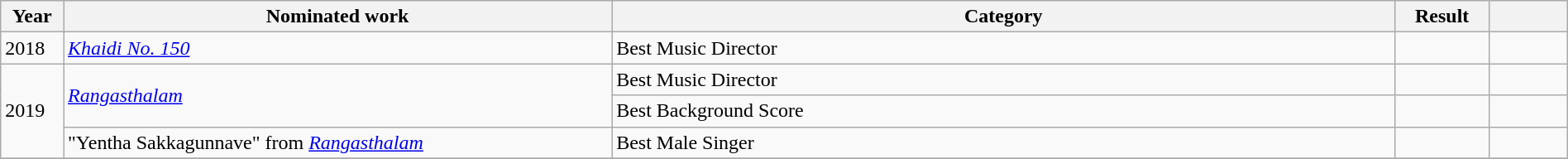<table class="wikitable" style="width:100%;">
<tr>
<th scope="col" style="width:4%;">Year</th>
<th scope="col" style="width:35%;">Nominated work</th>
<th scope="col" style="width:50%;">Category</th>
<th scope="col" style="width:6%;">Result</th>
<th scope="col" style="width:5%;"></th>
</tr>
<tr>
<td>2018</td>
<td><em><a href='#'>Khaidi No. 150</a></em></td>
<td>Best Music Director</td>
<td></td>
<td></td>
</tr>
<tr>
<td rowspan="3">2019</td>
<td rowspan="2"><em><a href='#'>Rangasthalam</a></em></td>
<td>Best Music Director</td>
<td></td>
<td></td>
</tr>
<tr>
<td>Best Background Score</td>
<td></td>
<td></td>
</tr>
<tr>
<td>"Yentha Sakkagunnave" from <em><a href='#'>Rangasthalam</a></em></td>
<td>Best Male Singer</td>
<td></td>
<td></td>
</tr>
<tr>
</tr>
</table>
